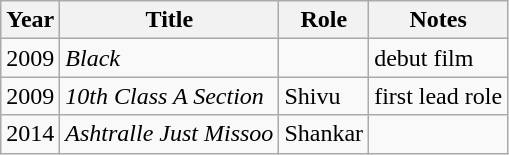<table class="wikitable">
<tr>
<th>Year</th>
<th>Title</th>
<th>Role</th>
<th>Notes</th>
</tr>
<tr>
<td>2009</td>
<td><em>Black</em></td>
<td></td>
<td>debut film</td>
</tr>
<tr>
<td>2009</td>
<td><em>10th Class A Section</em></td>
<td>Shivu</td>
<td>first lead role</td>
</tr>
<tr>
<td>2014</td>
<td><em>Ashtralle Just Missoo</em></td>
<td>Shankar</td>
<td></td>
</tr>
</table>
